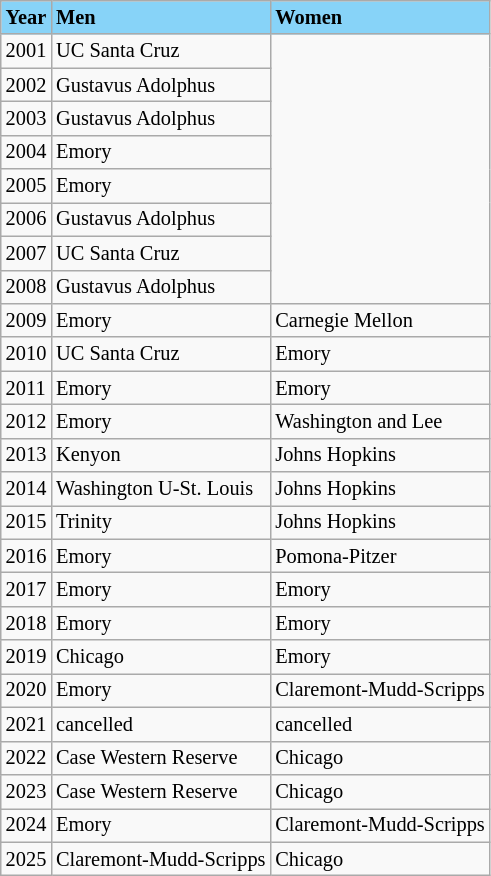<table class="wikitable" style="font-size:85%;">
<tr ! style="background-color: #87D3F8;">
<td><strong>Year</strong></td>
<td><strong>Men</strong></td>
<td><strong>Women</strong></td>
</tr>
<tr --->
<td>2001</td>
<td>UC Santa Cruz</td>
<td rowspan=8></td>
</tr>
<tr --->
<td>2002</td>
<td>Gustavus Adolphus</td>
</tr>
<tr --->
<td>2003</td>
<td>Gustavus Adolphus</td>
</tr>
<tr --->
<td>2004</td>
<td>Emory</td>
</tr>
<tr --->
<td>2005</td>
<td>Emory</td>
</tr>
<tr --->
<td>2006</td>
<td>Gustavus Adolphus</td>
</tr>
<tr --->
<td>2007</td>
<td>UC Santa Cruz</td>
</tr>
<tr --->
<td>2008</td>
<td>Gustavus Adolphus</td>
</tr>
<tr --->
<td>2009</td>
<td>Emory</td>
<td>Carnegie Mellon</td>
</tr>
<tr --->
<td>2010</td>
<td>UC Santa Cruz</td>
<td>Emory</td>
</tr>
<tr --->
<td>2011</td>
<td>Emory</td>
<td>Emory</td>
</tr>
<tr --->
<td>2012</td>
<td>Emory</td>
<td>Washington and Lee</td>
</tr>
<tr --->
<td>2013</td>
<td>Kenyon</td>
<td>Johns Hopkins</td>
</tr>
<tr --->
<td>2014</td>
<td>Washington U-St. Louis</td>
<td>Johns Hopkins</td>
</tr>
<tr --->
<td>2015</td>
<td>Trinity</td>
<td>Johns Hopkins</td>
</tr>
<tr --->
<td>2016</td>
<td>Emory</td>
<td>Pomona-Pitzer</td>
</tr>
<tr --->
<td>2017</td>
<td>Emory</td>
<td>Emory</td>
</tr>
<tr --->
<td>2018</td>
<td>Emory</td>
<td>Emory</td>
</tr>
<tr --->
<td>2019</td>
<td>Chicago</td>
<td>Emory</td>
</tr>
<tr --->
<td>2020</td>
<td>Emory</td>
<td>Claremont-Mudd-Scripps</td>
</tr>
<tr --->
<td>2021</td>
<td>cancelled</td>
<td>cancelled</td>
</tr>
<tr --->
<td>2022</td>
<td>Case Western Reserve</td>
<td>Chicago</td>
</tr>
<tr --->
<td>2023</td>
<td>Case Western Reserve</td>
<td>Chicago</td>
</tr>
<tr --->
<td>2024</td>
<td>Emory</td>
<td>Claremont-Mudd-Scripps</td>
</tr>
<tr --->
<td>2025</td>
<td>Claremont-Mudd-Scripps</td>
<td>Chicago</td>
</tr>
</table>
